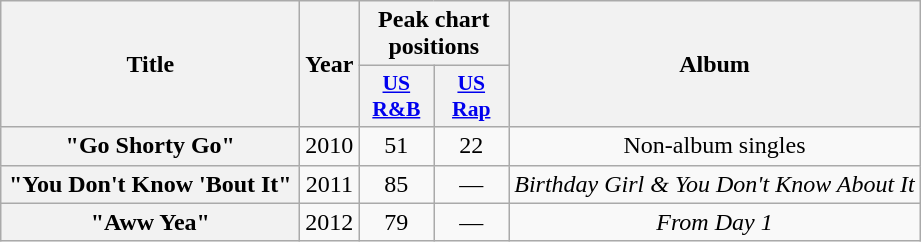<table class="wikitable plainrowheaders" style="text-align:center;">
<tr>
<th scope="col" rowspan="2" style="width:12em;">Title</th>
<th scope="col" rowspan="2">Year</th>
<th scope="col" colspan="2">Peak chart positions</th>
<th scope="col" rowspan="2">Album</th>
</tr>
<tr>
<th scope="col" style="width:3em;font-size:90%;"><a href='#'>US R&B</a><br></th>
<th scope="col" style="width:3em;font-size:90%;"><a href='#'>US Rap</a><br></th>
</tr>
<tr>
<th scope="row">"Go Shorty Go"</th>
<td>2010</td>
<td>51</td>
<td>22</td>
<td>Non-album singles</td>
</tr>
<tr>
<th scope="row">"You Don't Know 'Bout It"</th>
<td>2011</td>
<td>85</td>
<td>—</td>
<td><em>Birthday Girl & You Don't Know About It</em></td>
</tr>
<tr>
<th scope="row">"Aww Yea"</th>
<td>2012</td>
<td>79</td>
<td>—</td>
<td><em>From Day 1</em></td>
</tr>
</table>
